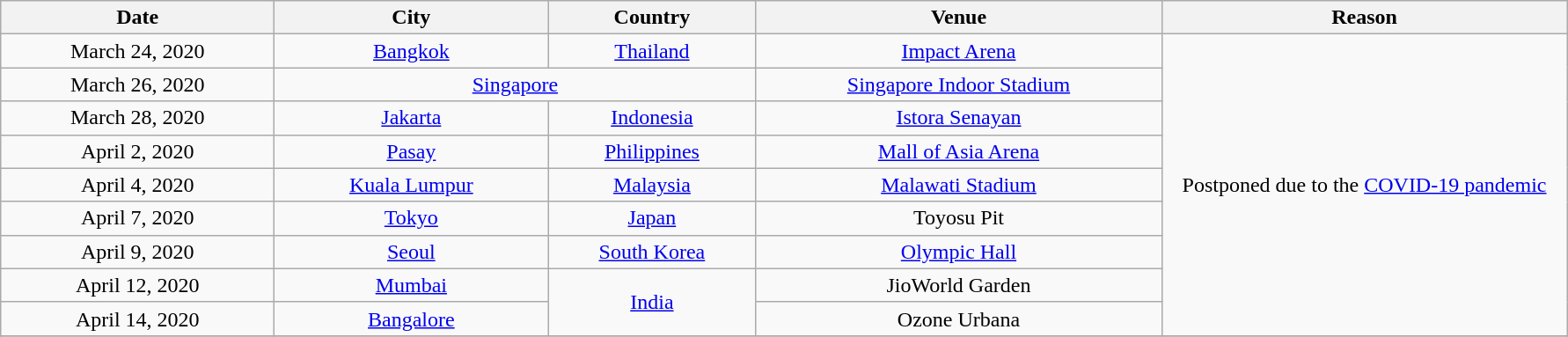<table class="wikitable" style="text-align:center;">
<tr>
<th width="200">Date</th>
<th width="200">City</th>
<th width="150">Country</th>
<th width="300">Venue</th>
<th width="300">Reason</th>
</tr>
<tr>
<td>March 24, 2020</td>
<td><a href='#'>Bangkok</a></td>
<td><a href='#'>Thailand</a></td>
<td><a href='#'>Impact Arena</a></td>
<td rowspan="9">Postponed due to the <a href='#'>COVID-19 pandemic</a></td>
</tr>
<tr>
<td>March 26, 2020</td>
<td colspan="2"><a href='#'>Singapore</a></td>
<td><a href='#'>Singapore Indoor Stadium</a></td>
</tr>
<tr>
<td>March 28, 2020</td>
<td><a href='#'>Jakarta</a></td>
<td><a href='#'>Indonesia</a></td>
<td><a href='#'>Istora Senayan</a></td>
</tr>
<tr>
<td>April 2, 2020</td>
<td><a href='#'>Pasay</a></td>
<td><a href='#'>Philippines</a></td>
<td><a href='#'>Mall of Asia Arena</a></td>
</tr>
<tr>
<td>April 4, 2020</td>
<td><a href='#'>Kuala Lumpur</a></td>
<td><a href='#'>Malaysia</a></td>
<td><a href='#'>Malawati Stadium</a></td>
</tr>
<tr>
<td>April 7, 2020</td>
<td><a href='#'>Tokyo</a></td>
<td><a href='#'>Japan</a></td>
<td>Toyosu Pit</td>
</tr>
<tr>
<td>April 9, 2020</td>
<td><a href='#'>Seoul</a></td>
<td><a href='#'>South Korea</a></td>
<td><a href='#'>Olympic Hall</a></td>
</tr>
<tr>
<td>April 12, 2020</td>
<td><a href='#'>Mumbai</a></td>
<td rowspan="2"><a href='#'>India</a></td>
<td>JioWorld Garden</td>
</tr>
<tr>
<td>April 14, 2020</td>
<td><a href='#'>Bangalore</a></td>
<td>Ozone Urbana</td>
</tr>
<tr>
</tr>
</table>
